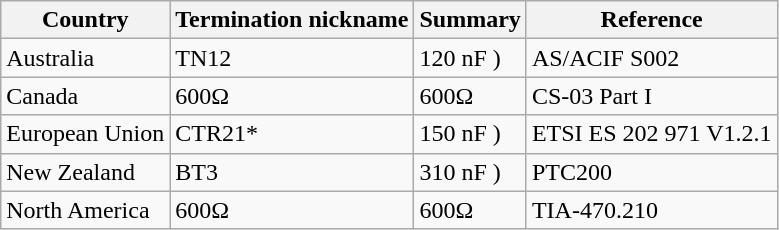<table class="wikitable">
<tr>
<th>Country</th>
<th>Termination nickname</th>
<th>Summary</th>
<th>Reference</th>
</tr>
<tr>
<td>Australia</td>
<td>TN12</td>
<td> 120 nF )</td>
<td>AS/ACIF S002</td>
</tr>
<tr>
<td>Canada</td>
<td>600Ω</td>
<td>600Ω</td>
<td>CS-03 Part I </td>
</tr>
<tr>
<td>European Union</td>
<td>CTR21*</td>
<td> 150 nF )</td>
<td>ETSI ES 202 971 V1.2.1</td>
</tr>
<tr>
<td>New Zealand</td>
<td>BT3</td>
<td> 310 nF )</td>
<td>PTC200 </td>
</tr>
<tr>
<td>North America</td>
<td>600Ω</td>
<td>600Ω</td>
<td>TIA-470.210 </td>
</tr>
</table>
